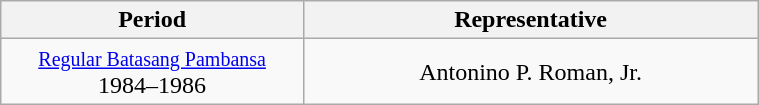<table class="wikitable" style="text-align:center; width:40%;">
<tr>
<th width="40%">Period</th>
<th>Representative</th>
</tr>
<tr>
<td><small><a href='#'>Regular Batasang Pambansa</a></small><br>1984–1986</td>
<td>Antonino P. Roman, Jr.</td>
</tr>
</table>
